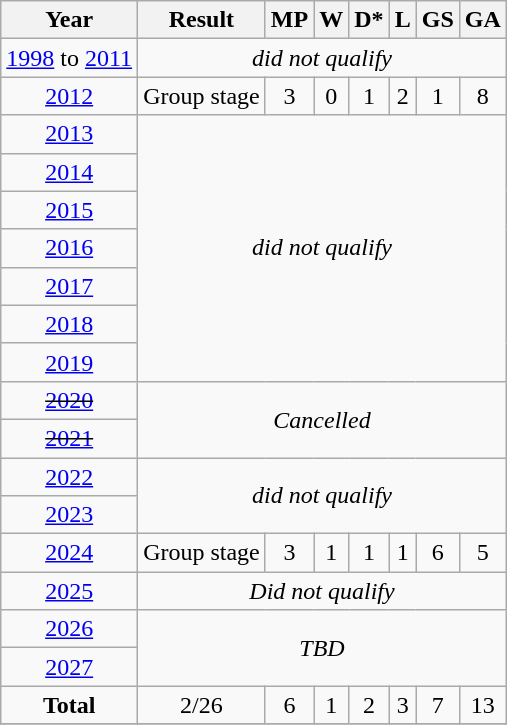<table class="wikitable" style="text-align: center;">
<tr>
<th>Year</th>
<th>Result</th>
<th>MP</th>
<th>W</th>
<th>D*</th>
<th>L</th>
<th>GS</th>
<th>GA</th>
</tr>
<tr>
<td><a href='#'>1998</a> to <a href='#'>2011</a></td>
<td colspan=7><em>did not qualify</em></td>
</tr>
<tr>
<td> <a href='#'>2012</a></td>
<td>Group stage</td>
<td>3</td>
<td>0</td>
<td>1</td>
<td>2</td>
<td>1</td>
<td>8</td>
</tr>
<tr>
<td> <a href='#'>2013</a></td>
<td rowspan=7 colspan=7><em>did not qualify</em></td>
</tr>
<tr>
<td> <a href='#'>2014</a></td>
</tr>
<tr>
<td> <a href='#'>2015</a></td>
</tr>
<tr>
<td> <a href='#'>2016</a></td>
</tr>
<tr>
<td> <a href='#'>2017</a></td>
</tr>
<tr>
<td> <a href='#'>2018</a></td>
</tr>
<tr>
<td> <a href='#'>2019</a></td>
</tr>
<tr>
<td> <s><a href='#'>2020</a></s></td>
<td colspan=7 rowspan=2><em>Cancelled</em></td>
</tr>
<tr>
<td> <s><a href='#'>2021</a></s></td>
</tr>
<tr>
<td> <a href='#'>2022</a></td>
<td colspan=7 rowspan=2><em>did not qualify</em></td>
</tr>
<tr>
<td> <a href='#'>2023</a></td>
</tr>
<tr>
<td> <a href='#'>2024</a></td>
<td>Group stage</td>
<td>3</td>
<td>1</td>
<td>1</td>
<td>1</td>
<td>6</td>
<td>5</td>
</tr>
<tr>
<td> <a href='#'>2025</a></td>
<td colspan=7><em>Did not qualify</em></td>
</tr>
<tr>
<td> <a href='#'>2026</a></td>
<td rowspan=2 colspan=7><em>TBD</em></td>
</tr>
<tr>
<td> <a href='#'>2027</a></td>
</tr>
<tr>
<td><strong>Total</strong></td>
<td>2/26</td>
<td>6</td>
<td>1</td>
<td>2</td>
<td>3</td>
<td>7</td>
<td>13</td>
</tr>
<tr>
</tr>
</table>
